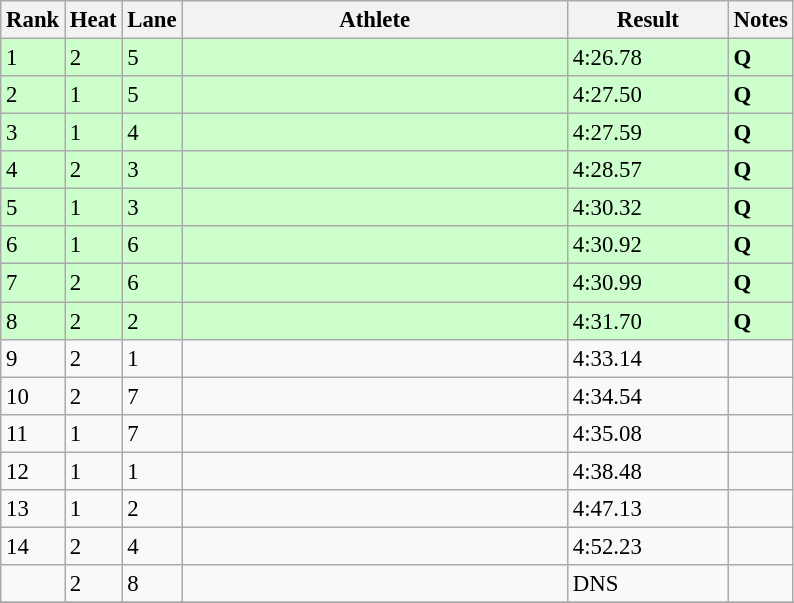<table class="wikitable" style="font-size:95%" style="width:35em;" style="text-align:center">
<tr>
<th>Rank</th>
<th>Heat</th>
<th>Lane</th>
<th width=250>Athlete</th>
<th width=100>Result</th>
<th>Notes</th>
</tr>
<tr bgcolor=ccffcc>
<td>1</td>
<td>2</td>
<td>5</td>
<td align=left></td>
<td>4:26.78</td>
<td><strong>Q</strong></td>
</tr>
<tr bgcolor=ccffcc>
<td>2</td>
<td>1</td>
<td>5</td>
<td align=left></td>
<td>4:27.50</td>
<td><strong>Q</strong></td>
</tr>
<tr bgcolor=ccffcc>
<td>3</td>
<td>1</td>
<td>4</td>
<td align=left></td>
<td>4:27.59</td>
<td><strong>Q</strong></td>
</tr>
<tr bgcolor=ccffcc>
<td>4</td>
<td>2</td>
<td>3</td>
<td align=left></td>
<td>4:28.57</td>
<td><strong>Q</strong></td>
</tr>
<tr bgcolor=ccffcc>
<td>5</td>
<td>1</td>
<td>3</td>
<td align=left></td>
<td>4:30.32</td>
<td><strong>Q</strong></td>
</tr>
<tr bgcolor=ccffcc>
<td>6</td>
<td>1</td>
<td>6</td>
<td align=left></td>
<td>4:30.92</td>
<td><strong>Q</strong></td>
</tr>
<tr bgcolor=ccffcc>
<td>7</td>
<td>2</td>
<td>6</td>
<td align=left></td>
<td>4:30.99</td>
<td><strong>Q</strong></td>
</tr>
<tr bgcolor=ccffcc>
<td>8</td>
<td>2</td>
<td>2</td>
<td align=left></td>
<td>4:31.70</td>
<td><strong>Q</strong></td>
</tr>
<tr>
<td>9</td>
<td>2</td>
<td>1</td>
<td align=left></td>
<td>4:33.14</td>
<td></td>
</tr>
<tr>
<td>10</td>
<td>2</td>
<td>7</td>
<td align=left></td>
<td>4:34.54</td>
<td></td>
</tr>
<tr>
<td>11</td>
<td>1</td>
<td>7</td>
<td align=left></td>
<td>4:35.08</td>
<td></td>
</tr>
<tr>
<td>12</td>
<td>1</td>
<td>1</td>
<td align=left></td>
<td>4:38.48</td>
<td></td>
</tr>
<tr>
<td>13</td>
<td>1</td>
<td>2</td>
<td align=left></td>
<td>4:47.13</td>
<td></td>
</tr>
<tr>
<td>14</td>
<td>2</td>
<td>4</td>
<td align=left></td>
<td>4:52.23</td>
<td></td>
</tr>
<tr>
<td></td>
<td>2</td>
<td>8</td>
<td align=left></td>
<td>DNS</td>
<td></td>
</tr>
<tr>
</tr>
</table>
